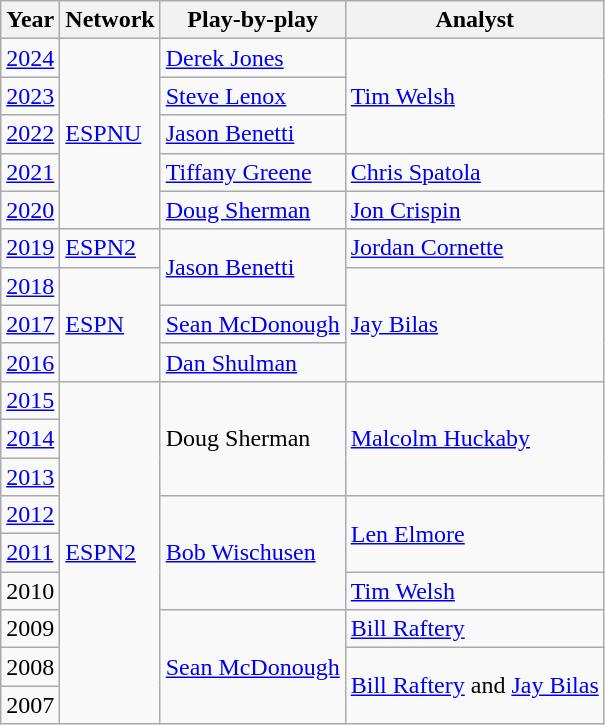<table class="wikitable">
<tr>
<th>Year</th>
<th>Network</th>
<th>Play-by-play</th>
<th>Analyst</th>
</tr>
<tr>
<td><a href='#'>2024</a></td>
<td rowspan=5><a href='#'>ESPNU</a></td>
<td><a href='#'>Derek Jones</a></td>
<td rowspan=3><a href='#'>Tim Welsh</a></td>
</tr>
<tr>
<td><a href='#'>2023</a></td>
<td><a href='#'>Steve Lenox</a></td>
</tr>
<tr>
<td><a href='#'>2022</a></td>
<td><a href='#'>Jason Benetti</a></td>
</tr>
<tr>
<td><a href='#'>2021</a></td>
<td><a href='#'>Tiffany Greene</a></td>
<td><a href='#'>Chris Spatola</a></td>
</tr>
<tr>
<td><a href='#'>2020</a></td>
<td><a href='#'>Doug Sherman</a></td>
<td><a href='#'>Jon Crispin</a></td>
</tr>
<tr>
<td><a href='#'>2019</a></td>
<td><a href='#'>ESPN2</a></td>
<td rowspan=2><a href='#'>Jason Benetti</a></td>
<td><a href='#'>Jordan Cornette</a></td>
</tr>
<tr>
<td><a href='#'>2018</a></td>
<td rowspan=3><a href='#'>ESPN</a></td>
<td rowspan=3><a href='#'>Jay Bilas</a></td>
</tr>
<tr>
<td><a href='#'>2017</a></td>
<td><a href='#'>Sean McDonough</a></td>
</tr>
<tr>
<td><a href='#'>2016</a></td>
<td><a href='#'>Dan Shulman</a></td>
</tr>
<tr>
<td><a href='#'>2015</a></td>
<td rowspan=9><a href='#'>ESPN2</a></td>
<td rowspan=3>Doug Sherman</td>
<td rowspan=3><a href='#'>Malcolm Huckaby</a></td>
</tr>
<tr>
<td><a href='#'>2014</a></td>
</tr>
<tr>
<td><a href='#'>2013</a></td>
</tr>
<tr>
<td><a href='#'>2012</a></td>
<td rowspan=3><a href='#'>Bob Wischusen</a></td>
<td rowspan=2><a href='#'>Len Elmore</a></td>
</tr>
<tr>
<td><a href='#'>2011</a></td>
</tr>
<tr>
<td>2010</td>
<td><a href='#'>Tim Welsh</a></td>
</tr>
<tr>
<td>2009</td>
<td rowspan=3><a href='#'>Sean McDonough</a></td>
<td><a href='#'>Bill Raftery</a></td>
</tr>
<tr>
<td>2008</td>
<td rowspan=2><a href='#'>Bill Raftery</a> and <a href='#'>Jay Bilas</a></td>
</tr>
<tr>
<td>2007</td>
</tr>
</table>
